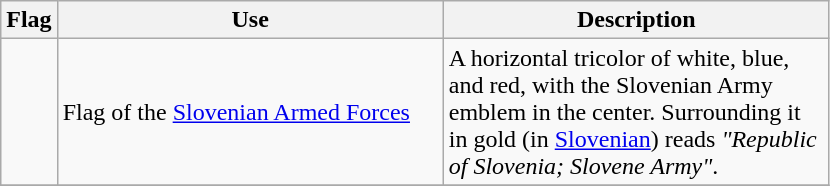<table class="wikitable">
<tr>
<th>Flag</th>
<th width="250">Use</th>
<th width="250">Description</th>
</tr>
<tr>
<td></td>
<td>Flag of the <a href='#'>Slovenian Armed Forces</a></td>
<td>A horizontal tricolor of white, blue, and red, with the Slovenian Army emblem in the center. Surrounding it in gold (in <a href='#'>Slovenian</a>) reads <em>"Republic of Slovenia; Slovene Army"</em>.</td>
</tr>
<tr>
</tr>
</table>
